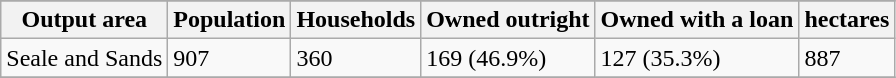<table class="wikitable">
<tr>
</tr>
<tr>
<th>Output area</th>
<th>Population</th>
<th>Households</th>
<th>Owned outright</th>
<th>Owned with a loan</th>
<th>hectares</th>
</tr>
<tr>
<td>Seale and Sands</td>
<td>907</td>
<td>360</td>
<td>169 (46.9%)</td>
<td>127 (35.3%)</td>
<td>887</td>
</tr>
<tr>
</tr>
</table>
